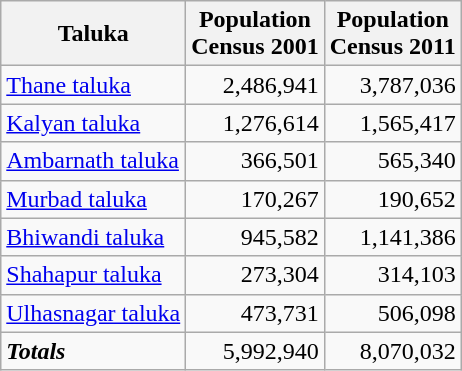<table class="sortable wikitable">
<tr>
<th>Taluka</th>
<th>Population<br>Census 2001</th>
<th>Population<br>Census 2011</th>
</tr>
<tr>
<td><a href='#'>Thane taluka</a></td>
<td align="right">2,486,941</td>
<td align="right">3,787,036</td>
</tr>
<tr>
<td><a href='#'>Kalyan taluka</a></td>
<td align="right">1,276,614</td>
<td align="right">1,565,417</td>
</tr>
<tr>
<td><a href='#'>Ambarnath taluka</a></td>
<td align="right">366,501</td>
<td align="right">565,340</td>
</tr>
<tr>
<td><a href='#'>Murbad taluka</a></td>
<td align="right">170,267</td>
<td align="right">190,652</td>
</tr>
<tr>
<td><a href='#'>Bhiwandi taluka</a></td>
<td align="right">945,582</td>
<td align="right">1,141,386</td>
</tr>
<tr>
<td><a href='#'>Shahapur taluka</a></td>
<td align="right">273,304</td>
<td align="right">314,103</td>
</tr>
<tr>
<td><a href='#'>Ulhasnagar taluka</a></td>
<td align="right">473,731</td>
<td align="right">506,098</td>
</tr>
<tr>
<td><strong><em>Totals</em></strong></td>
<td align="right">5,992,940</td>
<td align="right">8,070,032</td>
</tr>
</table>
